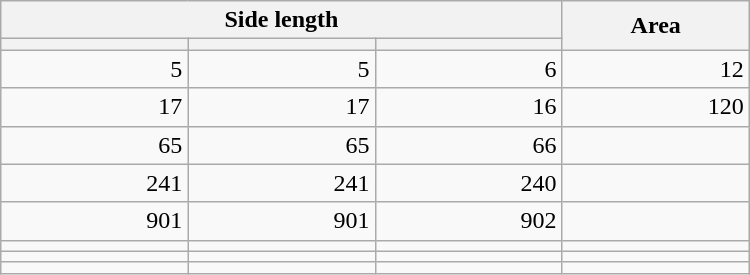<table class="wikitable" style="table-layout: fixed; width: 500px;">
<tr>
<th colspan="3">Side length</th>
<th rowspan="2">Area</th>
</tr>
<tr>
<th></th>
<th></th>
<th></th>
</tr>
<tr align="right">
<td>5</td>
<td>5</td>
<td>6</td>
<td>12</td>
</tr>
<tr align="right">
<td>17</td>
<td>17</td>
<td>16</td>
<td>120</td>
</tr>
<tr align="right">
<td>65</td>
<td>65</td>
<td>66</td>
<td></td>
</tr>
<tr align="right">
<td>241</td>
<td>241</td>
<td>240</td>
<td></td>
</tr>
<tr align="right">
<td>901</td>
<td>901</td>
<td>902</td>
<td></td>
</tr>
<tr align="right">
<td></td>
<td></td>
<td></td>
<td></td>
</tr>
<tr align="right">
<td></td>
<td></td>
<td></td>
<td></td>
</tr>
<tr align="right">
<td></td>
<td></td>
<td></td>
<td></td>
</tr>
</table>
